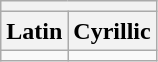<table class="wikitable">
<tr>
<th colspan="2"></th>
</tr>
<tr>
<th>Latin</th>
<th>Cyrillic</th>
</tr>
<tr style="vertical-align:top; white-space:nowrap;">
<td></td>
<td></td>
</tr>
</table>
